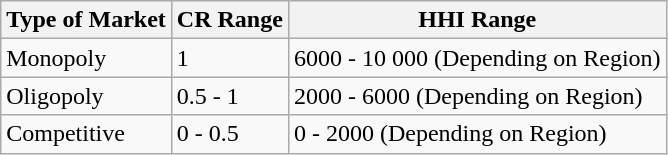<table class="wikitable">
<tr>
<th>Type of Market</th>
<th>CR Range</th>
<th>HHI Range</th>
</tr>
<tr>
<td>Monopoly</td>
<td>1</td>
<td>6000 - 10 000 (Depending on Region)</td>
</tr>
<tr>
<td>Oligopoly</td>
<td>0.5 - 1</td>
<td>2000 - 6000 (Depending on Region)</td>
</tr>
<tr>
<td>Competitive</td>
<td>0 - 0.5</td>
<td>0 - 2000 (Depending on Region)</td>
</tr>
</table>
